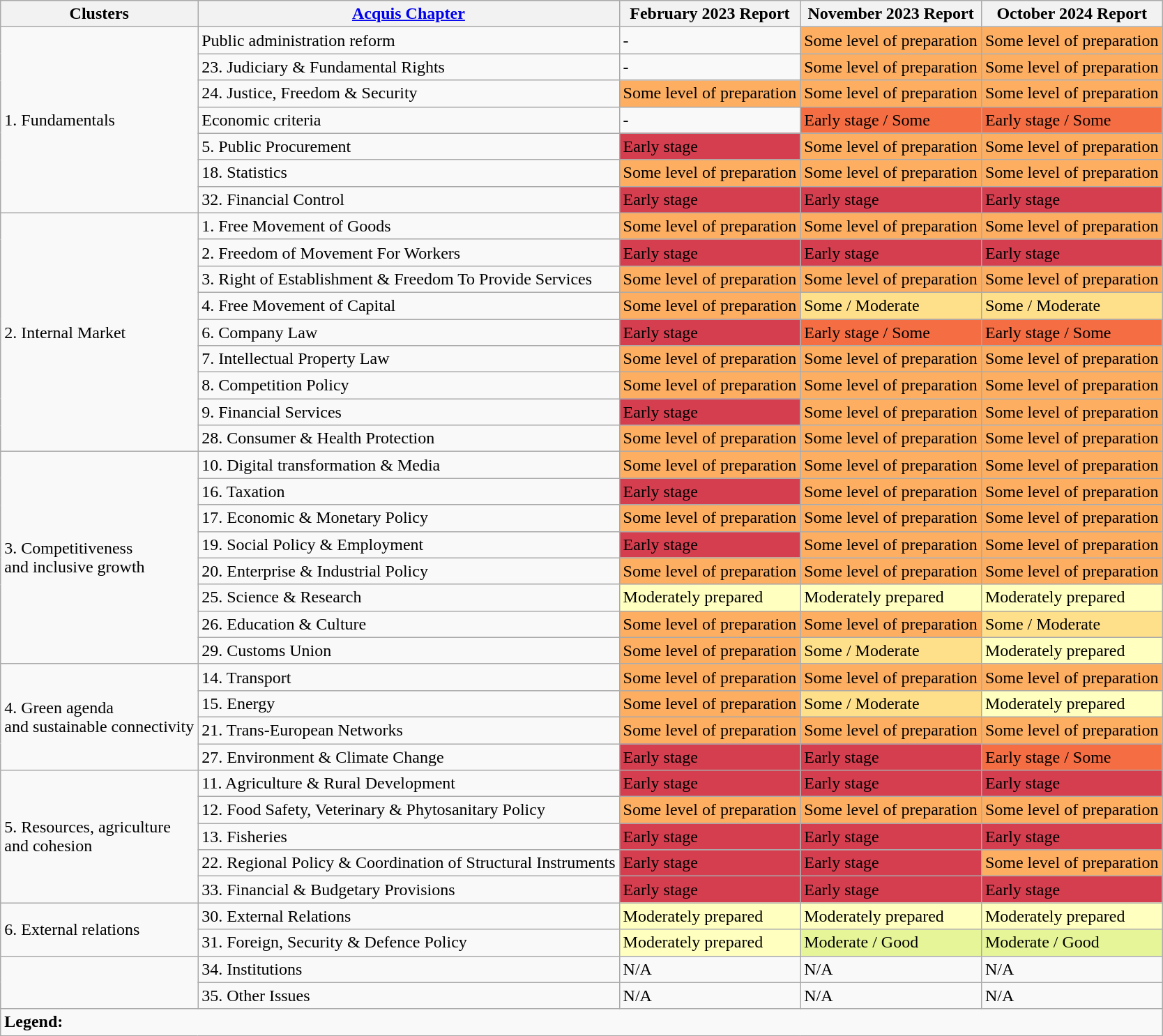<table class="wikitable sortable mw-collapsible mw-collapsed" style="text-align:left; font-size: 1.0em;">
<tr>
<th>Clusters</th>
<th><a href='#'>Acquis Chapter</a></th>
<th>February 2023 Report</th>
<th>November 2023 Report</th>
<th>October 2024 Report</th>
</tr>
<tr>
<td rowspan="7">1. Fundamentals</td>
<td>Public administration reform</td>
<td>-</td>
<td style="background:#fdae61;" data-sort-value="2">Some level of preparation</td>
<td style="background:#fdae61;" data-sort-value="2">Some level of preparation</td>
</tr>
<tr>
<td style="text-align:left;">23. Judiciary & Fundamental Rights</td>
<td>-</td>
<td style="background:#fdae61;" data-sort-value="2">Some level of preparation</td>
<td style="background:#fdae61;" data-sort-value="2">Some level of preparation</td>
</tr>
<tr>
<td style="text-align:left;">24. Justice, Freedom & Security</td>
<td style="background:#fdae61;" data-sort-value="2">Some level of preparation</td>
<td style="background:#fdae61;" data-sort-value="2">Some level of preparation</td>
<td style="background:#fdae61;" data-sort-value="2">Some level of preparation</td>
</tr>
<tr>
<td>Economic criteria</td>
<td>-</td>
<td style="background:#f46d43;" data-sort-value="1.5">Early stage / Some</td>
<td style="background:#f46d43;" data-sort-value="1.5">Early stage / Some</td>
</tr>
<tr>
<td style="text-align:left;">5. Public Procurement</td>
<td style="background:#d53e4f;" data-sort-value="1">Early stage</td>
<td style="background:#fdae61;" data-sort-value="2">Some level of preparation</td>
<td style="background:#fdae61;" data-sort-value="2">Some level of preparation</td>
</tr>
<tr>
<td style="text-align:left;">18. Statistics</td>
<td style="background:#fdae61;" data-sort-value="2">Some level of preparation</td>
<td style="background:#fdae61;" data-sort-value="2">Some level of preparation</td>
<td style="background:#fdae61;" data-sort-value="2">Some level of preparation</td>
</tr>
<tr>
<td style="text-align:left;">32. Financial Control</td>
<td style="background:#d53e4f;" data-sort-value="1">Early stage</td>
<td style="background:#d53e4f;" data-sort-value="1">Early stage</td>
<td style="background:#d53e4f;" data-sort-value="1">Early stage</td>
</tr>
<tr>
<td rowspan="9">2. Internal Market</td>
<td style="text-align:left;">1. Free Movement of Goods</td>
<td style="background:#fdae61;" data-sort-value="2">Some level of preparation</td>
<td style="background:#fdae61;" data-sort-value="2">Some level of preparation</td>
<td style="background:#fdae61;" data-sort-value="2">Some level of preparation</td>
</tr>
<tr>
<td style="text-align:left;">2. Freedom of Movement For Workers</td>
<td style="background:#d53e4f;" data-sort-value="1">Early stage</td>
<td style="background:#d53e4f;" data-sort-value="1">Early stage</td>
<td style="background:#d53e4f;" data-sort-value="1">Early stage</td>
</tr>
<tr>
<td style="text-align:left;">3. Right of Establishment & Freedom To Provide Services</td>
<td style="background:#fdae61;" data-sort-value="2">Some level of preparation</td>
<td style="background:#fdae61;" data-sort-value="2">Some level of preparation</td>
<td style="background:#fdae61;" data-sort-value="2">Some level of preparation</td>
</tr>
<tr>
<td style="text-align:left;">4. Free Movement of Capital</td>
<td style="background:#fdae61;" data-sort-value="2">Some level of preparation</td>
<td style="background:#fee08b;" data-sort-value="2.5">Some / Moderate</td>
<td style="background:#fee08b;" data-sort-value="2.5">Some / Moderate</td>
</tr>
<tr>
<td style="text-align:left;">6. Company Law</td>
<td style="background:#d53e4f;" data-sort-value="1">Early stage</td>
<td style="background:#f46d43;" data-sort-value="1.5">Early stage / Some</td>
<td style="background:#f46d43;" data-sort-value="1.5">Early stage / Some</td>
</tr>
<tr>
<td style="text-align:left;">7. Intellectual Property Law</td>
<td style="background:#fdae61;" data-sort-value="2">Some level of preparation</td>
<td style="background:#fdae61;" data-sort-value="2">Some level of preparation</td>
<td style="background:#fdae61;" data-sort-value="2">Some level of preparation</td>
</tr>
<tr>
<td style="text-align:left;">8. Competition Policy</td>
<td style="background:#fdae61;" data-sort-value="2">Some level of preparation</td>
<td style="background:#fdae61;" data-sort-value="2">Some level of preparation</td>
<td style="background:#fdae61;" data-sort-value="2">Some level of preparation</td>
</tr>
<tr>
<td style="text-align:left;">9. Financial Services</td>
<td style="background:#d53e4f;" data-sort-value="1">Early stage</td>
<td style="background:#fdae61;" data-sort-value="2">Some level of preparation</td>
<td style="background:#fdae61;" data-sort-value="2">Some level of preparation</td>
</tr>
<tr>
<td style="text-align:left;">28. Consumer & Health Protection</td>
<td style="background:#fdae61;" data-sort-value="2">Some level of preparation</td>
<td style="background:#fdae61;" data-sort-value="2">Some level of preparation</td>
<td style="background:#fdae61;" data-sort-value="2">Some level of preparation</td>
</tr>
<tr>
<td rowspan="8">3. Competitiveness <br>and inclusive growth</td>
<td style="text-align:left;">10. Digital transformation & Media</td>
<td style="background:#fdae61;" data-sort-value="2">Some level of preparation</td>
<td style="background:#fdae61;" data-sort-value="2">Some level of preparation</td>
<td style="background:#fdae61;" data-sort-value="2">Some level of preparation</td>
</tr>
<tr>
<td style="text-align:left;">16. Taxation</td>
<td style="background:#d53e4f;" data-sort-value="1">Early stage</td>
<td style="background:#fdae61;" data-sort-value="2">Some level of preparation</td>
<td style="background:#fdae61;" data-sort-value="2">Some level of preparation</td>
</tr>
<tr>
<td style="text-align:left;">17. Economic & Monetary Policy</td>
<td style="background:#fdae61;" data-sort-value="2">Some level of preparation</td>
<td style="background:#fdae61;" data-sort-value="2">Some level of preparation</td>
<td style="background:#fdae61;" data-sort-value="2">Some level of preparation</td>
</tr>
<tr>
<td style="text-align:left;">19. Social Policy & Employment</td>
<td style="background:#d53e4f;" data-sort-value="1">Early stage</td>
<td style="background:#fdae61;" data-sort-value="2">Some level of preparation</td>
<td style="background:#fdae61;" data-sort-value="2">Some level of preparation</td>
</tr>
<tr>
<td style="text-align:left;">20. Enterprise & Industrial Policy</td>
<td style="background:#fdae61;" data-sort-value="2">Some level of preparation</td>
<td style="background:#fdae61;" data-sort-value="2">Some level of preparation</td>
<td style="background:#fdae61;" data-sort-value="2">Some level of preparation</td>
</tr>
<tr>
<td style="text-align:left;">25. Science & Research</td>
<td style="background:#ffffbf;" data-sort-value="3">Moderately prepared</td>
<td style="background:#ffffbf;" data-sort-value="3">Moderately prepared</td>
<td style="background:#ffffbf;" data-sort-value="3">Moderately prepared</td>
</tr>
<tr>
<td style="text-align:left;">26. Education & Culture</td>
<td style="background:#fdae61;" data-sort-value="2">Some level of preparation</td>
<td style="background:#fdae61;" data-sort-value="2">Some level of preparation</td>
<td style="background:#fee08b;" data-sort-value="2.5">Some / Moderate</td>
</tr>
<tr>
<td style="text-align:left;">29. Customs Union</td>
<td style="background:#fdae61;" data-sort-value="2">Some level of preparation</td>
<td style="background:#fee08b;" data-sort-value="2.5">Some / Moderate</td>
<td style="background:#ffffbf;" data-sort-value="3">Moderately prepared</td>
</tr>
<tr>
<td rowspan="4">4. Green agenda<br>and sustainable connectivity</td>
<td style="text-align:left;">14. Transport</td>
<td style="background:#fdae61;" data-sort-value="2">Some level of preparation</td>
<td style="background:#fdae61;" data-sort-value="2">Some level of preparation</td>
<td style="background:#fdae61;" data-sort-value="2">Some level of preparation</td>
</tr>
<tr>
<td style="text-align:left;">15. Energy</td>
<td style="background:#fdae61;" data-sort-value="2">Some level of preparation</td>
<td style="background:#fee08b;" data-sort-value="2.5">Some / Moderate</td>
<td style="background:#ffffbf;" data-sort-value="3">Moderately prepared</td>
</tr>
<tr>
<td style="text-align:left;">21. Trans-European Networks</td>
<td style="background:#fdae61;" data-sort-value="2">Some level of preparation</td>
<td style="background:#fdae61;" data-sort-value="2">Some level of preparation</td>
<td style="background:#fdae61;" data-sort-value="2">Some level of preparation</td>
</tr>
<tr>
<td style="text-align:left;">27. Environment & Climate Change</td>
<td style="background:#d53e4f;" data-sort-value="1">Early stage</td>
<td style="background:#d53e4f;" data-sort-value="1">Early stage</td>
<td style="background:#f46d43;" data-sort-value="1.5">Early stage / Some</td>
</tr>
<tr>
<td rowspan="5">5. Resources, agriculture <br>and cohesion</td>
<td style="text-align:left;">11. Agriculture & Rural Development</td>
<td style="background:#d53e4f;" data-sort-value="1">Early stage</td>
<td style="background:#d53e4f;" data-sort-value="1">Early stage</td>
<td style="background:#d53e4f;" data-sort-value="1">Early stage</td>
</tr>
<tr>
<td style="text-align:left;">12. Food Safety, Veterinary & Phytosanitary Policy</td>
<td style="background:#fdae61;" data-sort-value="2">Some level of preparation</td>
<td style="background:#fdae61;" data-sort-value="2">Some level of preparation</td>
<td style="background:#fdae61;" data-sort-value="2">Some level of preparation</td>
</tr>
<tr>
<td style="text-align:left;">13. Fisheries</td>
<td style="background:#d53e4f;" data-sort-value="1">Early stage</td>
<td style="background:#d53e4f;" data-sort-value="1">Early stage</td>
<td style="background:#d53e4f;" data-sort-value="1">Early stage</td>
</tr>
<tr>
<td style="text-align:left;">22. Regional Policy & Coordination of Structural Instruments</td>
<td style="background:#d53e4f;" data-sort-value="1">Early stage</td>
<td style="background:#d53e4f;" data-sort-value="1">Early stage</td>
<td style="background:#fdae61;" data-sort-value="2">Some level of preparation</td>
</tr>
<tr>
<td style="text-align:left;">33. Financial & Budgetary Provisions</td>
<td style="background:#d53e4f;" data-sort-value="1">Early stage</td>
<td style="background:#d53e4f;" data-sort-value="1">Early stage</td>
<td style="background:#d53e4f;" data-sort-value="1">Early stage</td>
</tr>
<tr>
<td rowspan="2">6. External relations</td>
<td style="text-align:left;">30. External Relations</td>
<td style="background:#ffffbf;" data-sort-value="3">Moderately prepared</td>
<td style="background:#ffffbf;" data-sort-value="3">Moderately prepared</td>
<td style="background:#ffffbf;" data-sort-value="3">Moderately prepared</td>
</tr>
<tr>
<td style="text-align:left;">31. Foreign, Security & Defence Policy</td>
<td style="background:#ffffbf;" data-sort-value="3">Moderately prepared</td>
<td style="background:#e6f598;" data-sort-value="3.5">Moderate / Good</td>
<td style="background:#e6f598;" data-sort-value="3.5">Moderate / Good</td>
</tr>
<tr>
<td rowspan="2"></td>
<td style="text-align:left;">34. Institutions</td>
<td>N/A</td>
<td>N/A</td>
<td>N/A</td>
</tr>
<tr>
<td style="text-align:left;">35. Other Issues</td>
<td>N/A</td>
<td>N/A</td>
<td>N/A</td>
</tr>
<tr class=sortbottom>
<td colspan="5"><strong>Legend:</strong><br>







</td>
</tr>
</table>
